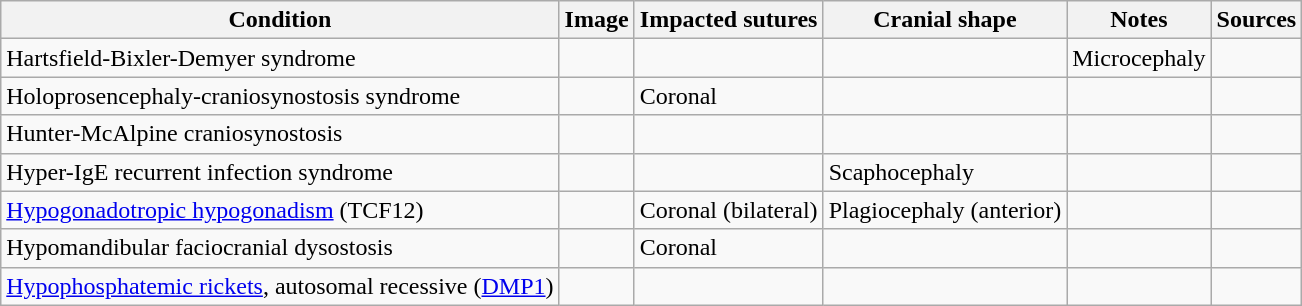<table class="wikitable sortable">
<tr>
<th>Condition</th>
<th>Image</th>
<th>Impacted sutures</th>
<th>Cranial shape</th>
<th>Notes</th>
<th>Sources</th>
</tr>
<tr>
<td>Hartsfield-Bixler-Demyer syndrome</td>
<td></td>
<td></td>
<td></td>
<td>Microcephaly</td>
<td></td>
</tr>
<tr>
<td>Holoprosencephaly-craniosynostosis syndrome</td>
<td></td>
<td>Coronal</td>
<td></td>
<td></td>
<td></td>
</tr>
<tr>
<td>Hunter-McAlpine craniosynostosis</td>
<td></td>
<td></td>
<td></td>
<td></td>
<td></td>
</tr>
<tr>
<td>Hyper-IgE recurrent infection syndrome</td>
<td></td>
<td></td>
<td>Scaphocephaly</td>
<td></td>
<td></td>
</tr>
<tr>
<td><a href='#'>Hypogonadotropic hypogonadism</a> (TCF12)</td>
<td></td>
<td>Coronal (bilateral)</td>
<td>Plagiocephaly (anterior)</td>
<td></td>
<td></td>
</tr>
<tr>
<td>Hypomandibular faciocranial dysostosis</td>
<td></td>
<td>Coronal</td>
<td></td>
<td></td>
<td></td>
</tr>
<tr>
<td><a href='#'>Hypophosphatemic rickets</a>, autosomal recessive (<a href='#'>DMP1</a>)</td>
<td></td>
<td></td>
<td></td>
<td></td>
<td></td>
</tr>
</table>
